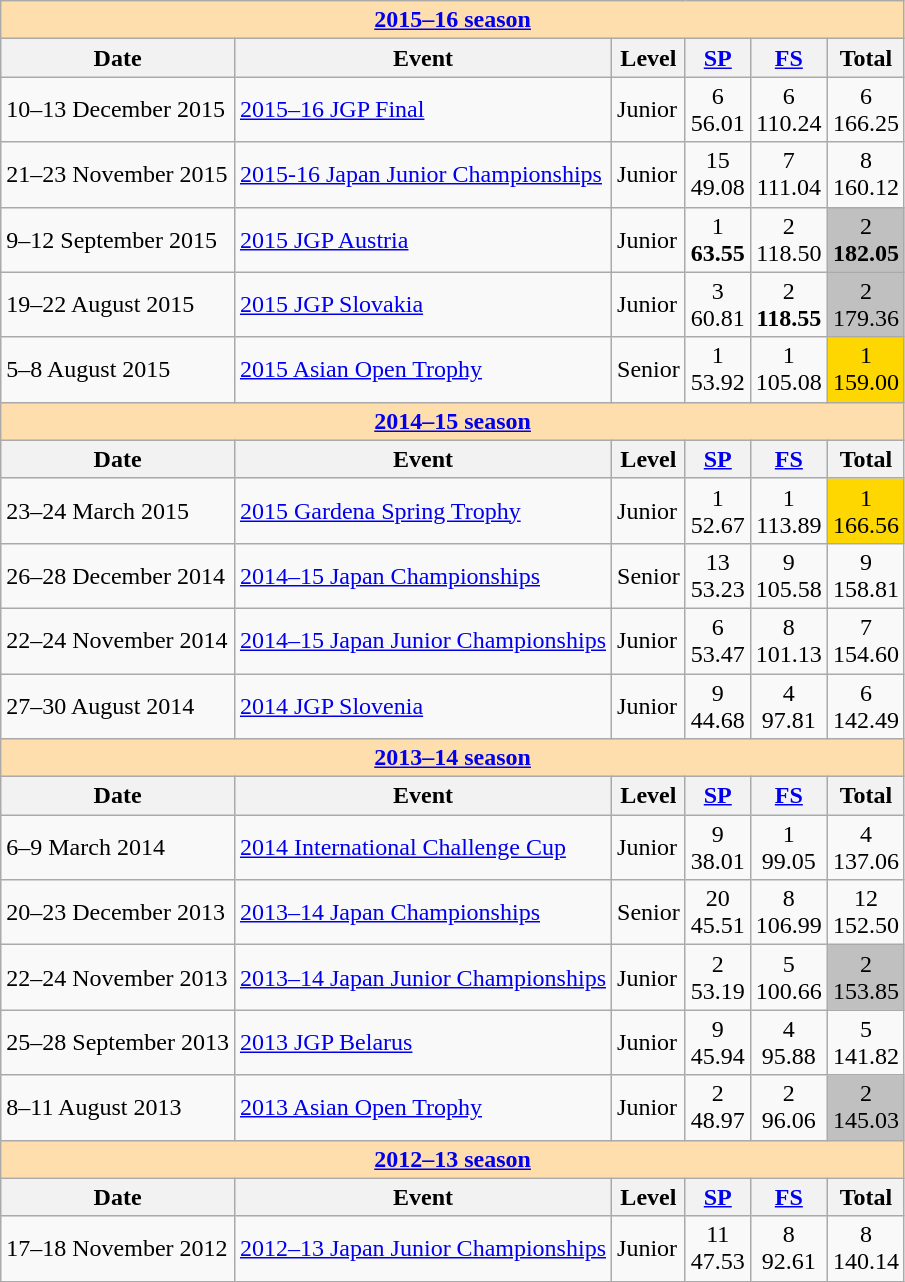<table class="wikitable">
<tr>
<th style="background-color: #ffdead; " colspan=6 align=center><a href='#'>2015–16 season</a></th>
</tr>
<tr>
<th>Date</th>
<th>Event</th>
<th>Level</th>
<th><a href='#'>SP</a></th>
<th><a href='#'>FS</a></th>
<th>Total</th>
</tr>
<tr>
<td>10–13 December 2015</td>
<td><a href='#'>2015–16 JGP Final</a></td>
<td>Junior</td>
<td align=center>6 <br> 56.01</td>
<td align=center>6 <br> 110.24</td>
<td align=center>6 <br> 166.25</td>
</tr>
<tr>
<td>21–23 November 2015</td>
<td><a href='#'>2015-16 Japan Junior Championships</a></td>
<td>Junior</td>
<td align=center>15 <br> 49.08</td>
<td align=center>7 <br> 111.04</td>
<td align=center>8 <br> 160.12</td>
</tr>
<tr>
<td>9–12 September 2015</td>
<td><a href='#'>2015 JGP Austria</a></td>
<td>Junior</td>
<td align=center>1 <br> <strong>63.55</strong></td>
<td align=center>2 <br> 118.50</td>
<td align=center bgcolor=silver>2 <br> <strong>182.05</strong></td>
</tr>
<tr>
<td>19–22 August 2015</td>
<td><a href='#'>2015 JGP Slovakia</a></td>
<td>Junior</td>
<td align=center>3 <br> 60.81</td>
<td align=center>2 <br> <strong>118.55</strong></td>
<td align=center bgcolor=silver>2 <br> 179.36</td>
</tr>
<tr>
<td>5–8 August 2015</td>
<td><a href='#'>2015 Asian Open Trophy</a></td>
<td>Senior</td>
<td align=center>1 <br> 53.92</td>
<td align=center>1 <br> 105.08</td>
<td align=center bgcolor=gold>1 <br> 159.00</td>
</tr>
<tr>
<th style="background-color: #ffdead; " colspan=6 align=center><a href='#'>2014–15 season</a></th>
</tr>
<tr>
<th>Date</th>
<th>Event</th>
<th>Level</th>
<th><a href='#'>SP</a></th>
<th><a href='#'>FS</a></th>
<th>Total</th>
</tr>
<tr>
<td>23–24 March 2015</td>
<td><a href='#'>2015 Gardena Spring Trophy</a></td>
<td>Junior</td>
<td align=center>1 <br> 52.67</td>
<td align=center>1 <br> 113.89</td>
<td align=center bgcolor=gold>1 <br> 166.56</td>
</tr>
<tr>
<td>26–28 December 2014</td>
<td><a href='#'>2014–15 Japan Championships</a></td>
<td>Senior</td>
<td align=center>13 <br> 53.23</td>
<td align=center>9 <br> 105.58</td>
<td align=center>9 <br> 158.81</td>
</tr>
<tr>
<td>22–24 November 2014</td>
<td><a href='#'>2014–15 Japan Junior Championships</a></td>
<td>Junior</td>
<td align=center>6 <br> 53.47</td>
<td align=center>8 <br> 101.13</td>
<td align=center>7 <br> 154.60</td>
</tr>
<tr>
<td>27–30 August 2014</td>
<td><a href='#'>2014 JGP Slovenia</a></td>
<td>Junior</td>
<td align=center>9 <br> 44.68</td>
<td align=center>4 <br> 97.81</td>
<td align=center>6 <br> 142.49</td>
</tr>
<tr>
<th style="background-color: #ffdead; " colspan=6 align=center><a href='#'>2013–14 season</a></th>
</tr>
<tr>
<th>Date</th>
<th>Event</th>
<th>Level</th>
<th><a href='#'>SP</a></th>
<th><a href='#'>FS</a></th>
<th>Total</th>
</tr>
<tr>
<td>6–9 March 2014</td>
<td><a href='#'>2014 International Challenge Cup</a></td>
<td>Junior</td>
<td align=center>9 <br> 38.01</td>
<td align=center>1 <br> 99.05</td>
<td align=center>4 <br> 137.06</td>
</tr>
<tr>
<td>20–23 December 2013</td>
<td><a href='#'>2013–14 Japan Championships</a></td>
<td>Senior</td>
<td align=center>20 <br> 45.51</td>
<td align=center>8 <br> 106.99</td>
<td align=center>12 <br> 152.50</td>
</tr>
<tr>
<td>22–24 November 2013</td>
<td><a href='#'>2013–14 Japan Junior Championships</a></td>
<td>Junior</td>
<td align=center>2 <br> 53.19</td>
<td align=center>5 <br> 100.66</td>
<td align=center bgcolor=silver>2 <br> 153.85</td>
</tr>
<tr>
<td>25–28 September 2013</td>
<td><a href='#'>2013 JGP Belarus</a></td>
<td>Junior</td>
<td align=center>9 <br> 45.94</td>
<td align=center>4 <br> 95.88</td>
<td align=center>5 <br> 141.82</td>
</tr>
<tr>
<td>8–11 August 2013</td>
<td><a href='#'>2013 Asian Open Trophy</a></td>
<td>Junior</td>
<td align=center>2 <br> 48.97</td>
<td align=center>2 <br> 96.06</td>
<td align=center bgcolor=silver>2 <br> 145.03</td>
</tr>
<tr>
<th style="background-color: #ffdead; " colspan=6 align=center><a href='#'>2012–13 season</a></th>
</tr>
<tr>
<th>Date</th>
<th>Event</th>
<th>Level</th>
<th><a href='#'>SP</a></th>
<th><a href='#'>FS</a></th>
<th>Total</th>
</tr>
<tr>
<td>17–18 November 2012</td>
<td><a href='#'>2012–13 Japan Junior Championships</a></td>
<td>Junior</td>
<td align=center>11 <br> 47.53</td>
<td align=center>8 <br> 92.61</td>
<td align=center>8 <br> 140.14</td>
</tr>
</table>
